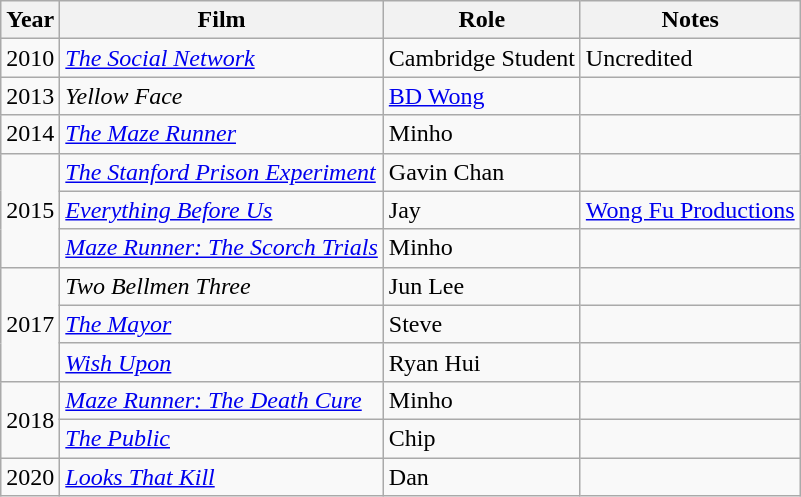<table class="wikitable sortable">
<tr>
<th>Year</th>
<th>Film</th>
<th>Role</th>
<th class="unsortable">Notes</th>
</tr>
<tr>
<td>2010</td>
<td><em><a href='#'>The Social Network</a></em></td>
<td>Cambridge Student</td>
<td>Uncredited</td>
</tr>
<tr>
<td>2013</td>
<td><em>Yellow Face</em></td>
<td><a href='#'>BD Wong</a></td>
<td></td>
</tr>
<tr>
<td>2014</td>
<td><em><a href='#'>The Maze Runner</a></em></td>
<td>Minho</td>
<td></td>
</tr>
<tr>
<td rowspan = '3'>2015</td>
<td><em><a href='#'>The Stanford Prison Experiment</a></em></td>
<td>Gavin Chan</td>
<td></td>
</tr>
<tr>
<td><em><a href='#'>Everything Before Us</a></em></td>
<td>Jay</td>
<td><a href='#'>Wong Fu Productions</a></td>
</tr>
<tr>
<td><em><a href='#'>Maze Runner: The Scorch Trials</a></em></td>
<td>Minho</td>
<td></td>
</tr>
<tr>
<td rowspan = '3'>2017</td>
<td><em>Two Bellmen Three</em></td>
<td>Jun Lee</td>
<td></td>
</tr>
<tr>
<td><em><a href='#'>The Mayor</a></em></td>
<td>Steve</td>
<td></td>
</tr>
<tr>
<td><em><a href='#'>Wish Upon</a></em></td>
<td>Ryan Hui</td>
<td></td>
</tr>
<tr>
<td rowspan = '2'>2018</td>
<td><em><a href='#'>Maze Runner: The Death Cure</a></em></td>
<td>Minho</td>
<td></td>
</tr>
<tr>
<td><em><a href='#'>The Public</a></em></td>
<td>Chip</td>
<td></td>
</tr>
<tr>
<td>2020</td>
<td><em><a href='#'>Looks That Kill</a></em></td>
<td>Dan</td>
<td></td>
</tr>
</table>
